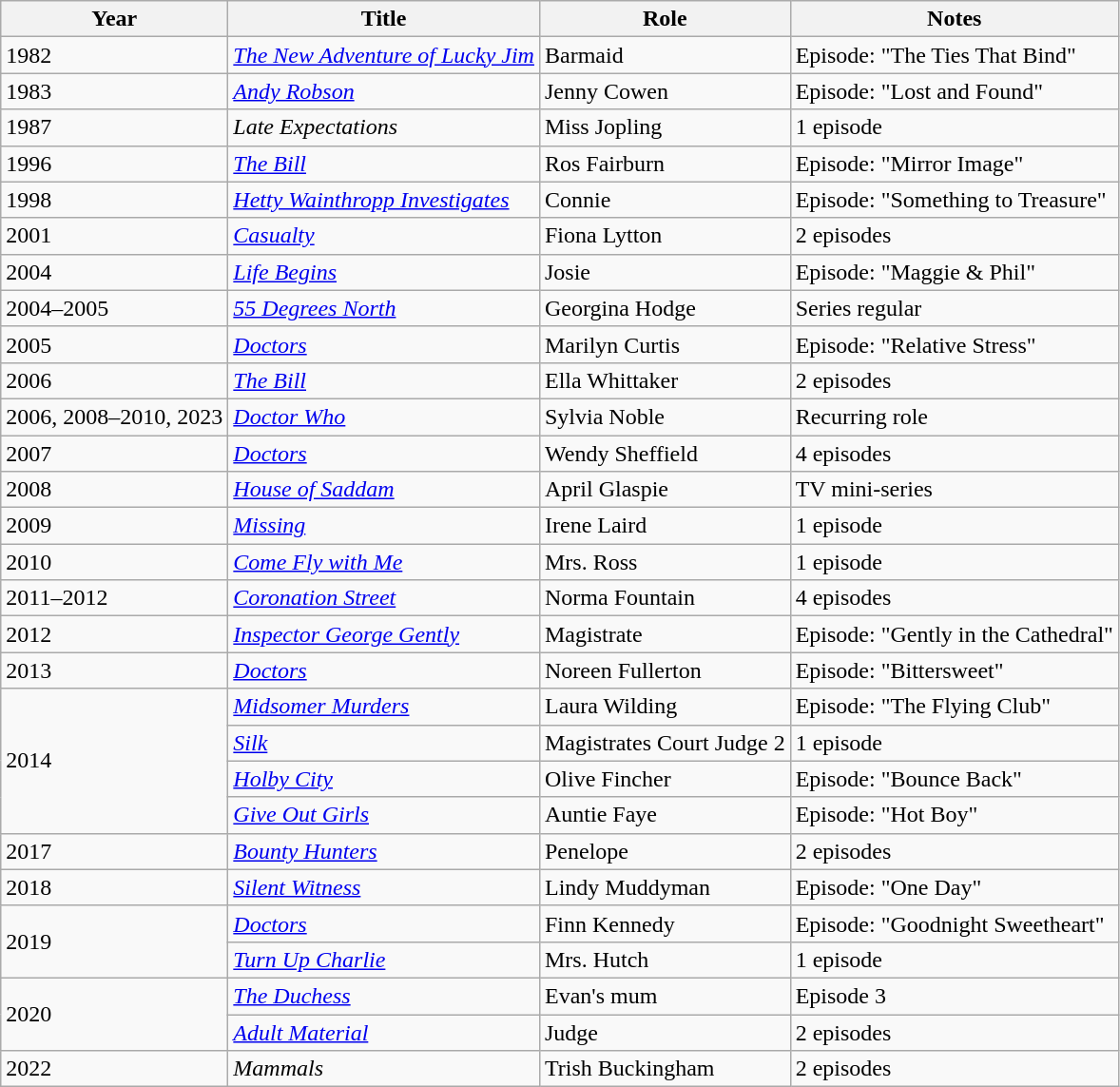<table class="wikitable sortable">
<tr>
<th>Year</th>
<th>Title</th>
<th>Role</th>
<th class="unsortable">Notes</th>
</tr>
<tr>
<td>1982</td>
<td><em><a href='#'>The New Adventure of Lucky Jim</a></em></td>
<td>Barmaid</td>
<td>Episode: "The Ties That Bind"</td>
</tr>
<tr>
<td>1983</td>
<td><em><a href='#'>Andy Robson</a></em></td>
<td>Jenny Cowen</td>
<td>Episode: "Lost and Found"</td>
</tr>
<tr>
<td>1987</td>
<td><em>Late Expectations</em></td>
<td>Miss Jopling</td>
<td>1 episode</td>
</tr>
<tr>
<td>1996</td>
<td><em><a href='#'>The Bill</a></em></td>
<td>Ros Fairburn</td>
<td>Episode: "Mirror Image"</td>
</tr>
<tr>
<td>1998</td>
<td><em><a href='#'>Hetty Wainthropp Investigates</a></em></td>
<td>Connie</td>
<td>Episode: "Something to Treasure"</td>
</tr>
<tr>
<td>2001</td>
<td><em><a href='#'>Casualty</a></em></td>
<td>Fiona Lytton</td>
<td>2 episodes</td>
</tr>
<tr>
<td>2004</td>
<td><em><a href='#'>Life Begins</a></em></td>
<td>Josie</td>
<td>Episode: "Maggie & Phil"</td>
</tr>
<tr>
<td>2004–2005</td>
<td><em><a href='#'>55 Degrees North</a></em></td>
<td>Georgina Hodge</td>
<td>Series regular</td>
</tr>
<tr>
<td>2005</td>
<td><em><a href='#'>Doctors</a></em></td>
<td>Marilyn Curtis</td>
<td>Episode: "Relative Stress"</td>
</tr>
<tr>
<td>2006</td>
<td><em><a href='#'>The Bill</a></em></td>
<td>Ella Whittaker</td>
<td>2 episodes</td>
</tr>
<tr>
<td>2006, 2008–2010, 2023</td>
<td><em><a href='#'>Doctor Who</a></em></td>
<td>Sylvia Noble</td>
<td>Recurring role</td>
</tr>
<tr>
<td>2007</td>
<td><em><a href='#'>Doctors</a></em></td>
<td>Wendy Sheffield</td>
<td>4 episodes</td>
</tr>
<tr>
<td>2008</td>
<td><em><a href='#'>House of Saddam</a></em></td>
<td>April Glaspie</td>
<td>TV mini-series</td>
</tr>
<tr>
<td>2009</td>
<td><em><a href='#'>Missing</a></em></td>
<td>Irene Laird</td>
<td>1 episode</td>
</tr>
<tr>
<td>2010</td>
<td><em><a href='#'>Come Fly with Me</a></em></td>
<td>Mrs. Ross</td>
<td>1 episode</td>
</tr>
<tr>
<td>2011–2012</td>
<td><em><a href='#'>Coronation Street</a></em></td>
<td>Norma Fountain</td>
<td>4 episodes</td>
</tr>
<tr>
<td>2012</td>
<td><em><a href='#'>Inspector George Gently</a></em></td>
<td>Magistrate</td>
<td>Episode: "Gently in the Cathedral"</td>
</tr>
<tr>
<td>2013</td>
<td><em><a href='#'>Doctors</a></em></td>
<td>Noreen Fullerton</td>
<td>Episode: "Bittersweet"</td>
</tr>
<tr>
<td rowspan="4">2014</td>
<td><em><a href='#'>Midsomer Murders</a></em></td>
<td>Laura Wilding</td>
<td>Episode: "The Flying Club"</td>
</tr>
<tr>
<td><em><a href='#'>Silk</a></em></td>
<td>Magistrates Court Judge 2</td>
<td>1 episode</td>
</tr>
<tr>
<td><em><a href='#'>Holby City</a></em></td>
<td>Olive Fincher</td>
<td>Episode: "Bounce Back"</td>
</tr>
<tr>
<td><em><a href='#'>Give Out Girls</a></em></td>
<td>Auntie Faye</td>
<td>Episode: "Hot Boy"</td>
</tr>
<tr>
<td>2017</td>
<td><em><a href='#'>Bounty Hunters</a></em></td>
<td>Penelope</td>
<td>2 episodes</td>
</tr>
<tr>
<td>2018</td>
<td><em><a href='#'>Silent Witness</a></em></td>
<td>Lindy Muddyman</td>
<td>Episode: "One Day"</td>
</tr>
<tr>
<td rowspan="2">2019</td>
<td><em><a href='#'>Doctors</a></em></td>
<td>Finn Kennedy</td>
<td>Episode: "Goodnight Sweetheart"</td>
</tr>
<tr>
<td><em><a href='#'>Turn Up Charlie</a></em></td>
<td>Mrs. Hutch</td>
<td>1 episode</td>
</tr>
<tr>
<td rowspan="2">2020</td>
<td><em><a href='#'>The Duchess</a></em></td>
<td>Evan's mum</td>
<td>Episode 3</td>
</tr>
<tr>
<td><em><a href='#'>Adult Material</a></em></td>
<td>Judge</td>
<td>2 episodes</td>
</tr>
<tr>
<td>2022</td>
<td><em>Mammals</em></td>
<td>Trish Buckingham</td>
<td>2 episodes</td>
</tr>
</table>
